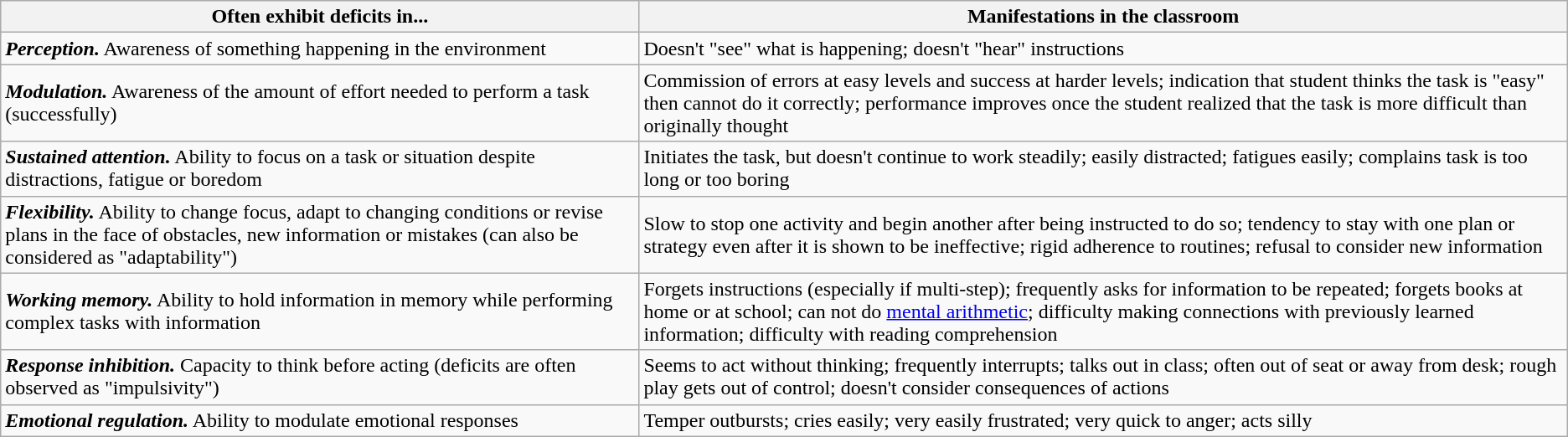<table class="wikitable" border="1">
<tr>
<th><strong>Often exhibit deficits in...</strong></th>
<th><strong>Manifestations in the classroom</strong></th>
</tr>
<tr>
<td><strong><em>Perception.</em></strong> Awareness of something happening in the environment</td>
<td>Doesn't "see" what is happening; doesn't "hear" instructions</td>
</tr>
<tr>
<td><strong><em>Modulation.</em></strong> Awareness of the amount of effort needed to perform a task (successfully)</td>
<td>Commission of errors at easy levels and success at harder levels; indication that student thinks the task is "easy" then cannot do it correctly; performance improves once the student realized that the task is more difficult than originally thought</td>
</tr>
<tr>
<td><strong><em>Sustained attention.</em></strong> Ability to focus on a task or situation despite distractions, fatigue or boredom</td>
<td>Initiates the task, but doesn't continue to work steadily; easily distracted; fatigues easily; complains task is too long or too boring</td>
</tr>
<tr>
<td><strong><em>Flexibility.</em></strong> Ability to change focus, adapt to changing conditions or revise plans in the face of obstacles, new information or mistakes (can also be considered as "adaptability")</td>
<td>Slow to stop one activity and begin another after being instructed to do so; tendency to stay with one plan or strategy even after it is shown to be ineffective; rigid adherence to routines; refusal to consider new information</td>
</tr>
<tr>
<td><strong><em>Working memory.</em></strong> Ability to hold information in memory while performing complex tasks with information</td>
<td>Forgets instructions (especially if multi-step); frequently asks for information to be repeated; forgets books at home or at school; can not do <a href='#'>mental arithmetic</a>; difficulty making connections with previously learned information; difficulty with reading comprehension</td>
</tr>
<tr>
<td><strong><em>Response inhibition.</em></strong> Capacity to think before acting (deficits are often observed as "impulsivity")</td>
<td>Seems to act without thinking; frequently interrupts; talks out in class; often out of seat or away from desk; rough play gets out of control; doesn't consider consequences of actions</td>
</tr>
<tr>
<td><strong><em>Emotional regulation.</em></strong> Ability to modulate emotional responses</td>
<td>Temper outbursts; cries easily; very easily frustrated; very quick to anger; acts silly</td>
</tr>
</table>
